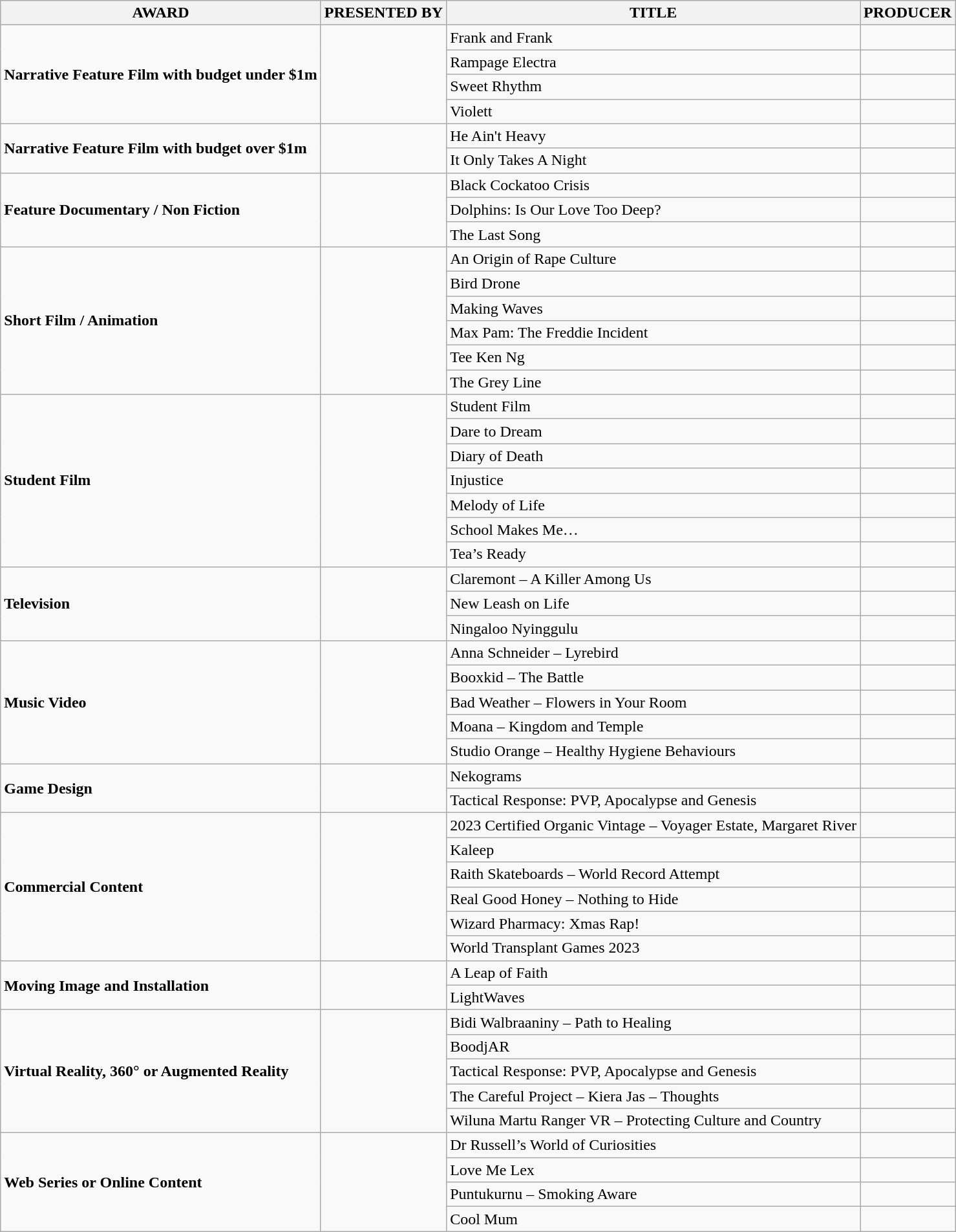<table class="wikitable sortable mw-collapsible mw-collapsed">
<tr>
<th>AWARD</th>
<th>PRESENTED BY</th>
<th>TITLE</th>
<th>PRODUCER</th>
</tr>
<tr>
<td rowspan="4"><strong>Narrative Feature Film with budget under $1m</strong></td>
<td rowspan="4"></td>
<td>Frank and Frank</td>
<td></td>
</tr>
<tr>
<td>Rampage Electra</td>
<td></td>
</tr>
<tr>
<td>Sweet Rhythm</td>
<td></td>
</tr>
<tr>
<td>Violett</td>
<td></td>
</tr>
<tr>
<td rowspan="2"><strong>Narrative Feature Film with budget over $1m</strong></td>
<td rowspan="2"></td>
<td>He Ain't Heavy</td>
<td></td>
</tr>
<tr>
<td>It Only Takes A Night</td>
<td></td>
</tr>
<tr>
<td rowspan="3"><strong>Feature Documentary / Non Fiction</strong></td>
<td rowspan="3"></td>
<td>Black Cockatoo Crisis</td>
<td></td>
</tr>
<tr>
<td>Dolphins: Is Our Love Too Deep?</td>
<td></td>
</tr>
<tr>
<td>The Last Song</td>
<td></td>
</tr>
<tr>
<td rowspan="6"><strong>Short Film / Animation</strong></td>
<td rowspan="6"></td>
<td>An Origin of Rape Culture</td>
<td></td>
</tr>
<tr>
<td>Bird Drone</td>
<td></td>
</tr>
<tr>
<td>Making Waves</td>
<td></td>
</tr>
<tr>
<td>Max Pam: The Freddie Incident</td>
<td></td>
</tr>
<tr>
<td>Tee Ken Ng</td>
<td></td>
</tr>
<tr>
<td>The Grey Line</td>
<td></td>
</tr>
<tr>
<td rowspan="7"><strong>Student Film</strong></td>
<td rowspan="7"></td>
<td>Student Film</td>
<td></td>
</tr>
<tr>
<td>Dare to Dream</td>
<td></td>
</tr>
<tr>
<td>Diary of Death</td>
<td></td>
</tr>
<tr>
<td>Injustice</td>
<td></td>
</tr>
<tr>
<td>Melody of Life</td>
<td></td>
</tr>
<tr>
<td>School Makes Me…</td>
<td></td>
</tr>
<tr>
<td>Tea’s Ready</td>
<td></td>
</tr>
<tr>
<td rowspan="3"><strong>Television</strong></td>
<td rowspan="3"></td>
<td>Claremont – A Killer Among Us</td>
<td></td>
</tr>
<tr>
<td>New Leash on Life</td>
<td></td>
</tr>
<tr>
<td>Ningaloo Nyinggulu</td>
<td></td>
</tr>
<tr>
<td rowspan="5"><strong>Music Video</strong></td>
<td rowspan="5"></td>
<td>Anna Schneider – Lyrebird</td>
<td></td>
</tr>
<tr>
<td>Booxkid – The Battle</td>
<td></td>
</tr>
<tr>
<td>Bad Weather – Flowers in Your Room</td>
<td></td>
</tr>
<tr>
<td>Moana – Kingdom and Temple</td>
<td></td>
</tr>
<tr>
<td>Studio Orange – Healthy Hygiene Behaviours</td>
<td></td>
</tr>
<tr>
<td rowspan="2"><strong>Game Design</strong></td>
<td rowspan="2"></td>
<td>Nekograms</td>
<td></td>
</tr>
<tr>
<td>Tactical Response: PVP, Apocalypse and Genesis</td>
<td></td>
</tr>
<tr>
<td rowspan="6"><strong>Commercial Content</strong></td>
<td rowspan="6"></td>
<td>2023 Certified Organic Vintage – Voyager Estate, Margaret River</td>
<td></td>
</tr>
<tr>
<td>Kaleep</td>
<td></td>
</tr>
<tr>
<td>Raith Skateboards – World Record Attempt</td>
<td></td>
</tr>
<tr>
<td>Real Good Honey – Nothing to Hide</td>
<td></td>
</tr>
<tr>
<td>Wizard Pharmacy: Xmas Rap!</td>
<td></td>
</tr>
<tr>
<td>World Transplant Games 2023</td>
<td></td>
</tr>
<tr>
<td rowspan="2"><strong>Moving Image and Installation</strong></td>
<td rowspan="2"></td>
<td>A Leap of Faith</td>
<td></td>
</tr>
<tr>
<td>LightWaves</td>
<td></td>
</tr>
<tr>
<td rowspan="5"><strong>Virtual Reality, 360° or Augmented Reality</strong></td>
<td rowspan="5"></td>
<td>Bidi Walbraaniny – Path to Healing</td>
<td></td>
</tr>
<tr>
<td>BoodjAR</td>
<td></td>
</tr>
<tr>
<td>Tactical Response: PVP, Apocalypse and Genesis</td>
<td></td>
</tr>
<tr>
<td>The Careful Project – Kiera Jas – Thoughts</td>
<td></td>
</tr>
<tr>
<td>Wiluna Martu Ranger VR – Protecting Culture and Country</td>
<td></td>
</tr>
<tr>
<td rowspan="4"><strong>Web Series or Online Content</strong></td>
<td rowspan="4"></td>
<td>Dr Russell’s World of Curiosities</td>
</tr>
<tr>
<td>Love Me Lex</td>
<td></td>
</tr>
<tr>
<td>Puntukurnu – Smoking Aware</td>
<td></td>
</tr>
<tr>
<td>Cool Mum</td>
<td></td>
</tr>
</table>
